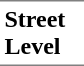<table border=0 cellspacing=0 cellpadding=3>
<tr>
<td style="border-bottom:solid 1px gray;border-top:solid 1px gray;" width=50 valign=top><strong>Street Level</strong></td>
</tr>
</table>
